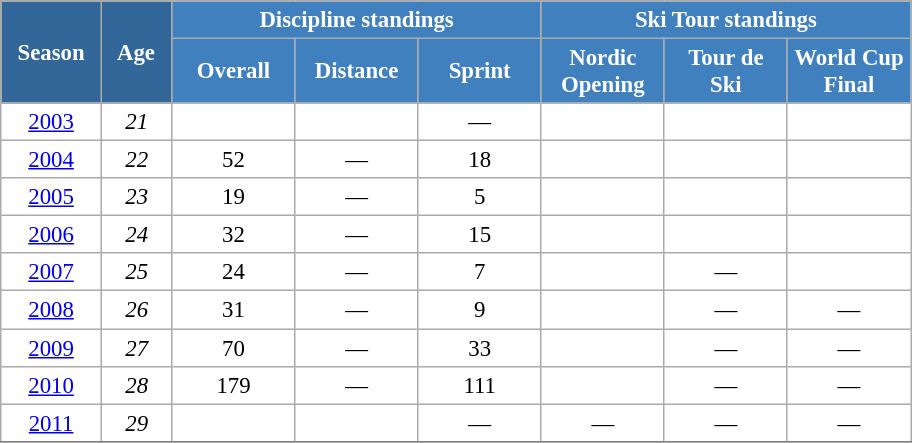<table class="wikitable" style="font-size:95%; text-align:center; border:grey solid 1px; border-collapse:collapse; background:#ffffff;">
<tr>
<th style="background-color:#369; color:white; width:60px;" rowspan="2"> Season </th>
<th style="background-color:#369; color:white; width:40px;" rowspan="2"> Age </th>
<th style="background-color:#4180be; color:white;" colspan="3">Discipline standings</th>
<th style="background-color:#4180be; color:white;" colspan="3">Ski Tour standings</th>
</tr>
<tr>
<th style="background-color:#4180be; color:white; width:75px;">Overall</th>
<th style="background-color:#4180be; color:white; width:75px;">Distance</th>
<th style="background-color:#4180be; color:white; width:75px;">Sprint</th>
<th style="background-color:#4180be; color:white; width:75px;">Nordic<br>Opening</th>
<th style="background-color:#4180be; color:white; width:75px;">Tour de<br>Ski</th>
<th style="background-color:#4180be; color:white; width:75px;">World Cup<br>Final</th>
</tr>
<tr>
<td><a href='#'>2003</a></td>
<td><em>21</em></td>
<td></td>
<td></td>
<td>—</td>
<td></td>
<td></td>
<td></td>
</tr>
<tr>
<td><a href='#'>2004</a></td>
<td><em>22</em></td>
<td>52</td>
<td>—</td>
<td>18</td>
<td></td>
<td></td>
<td></td>
</tr>
<tr>
<td><a href='#'>2005</a></td>
<td><em>23</em></td>
<td>19</td>
<td>—</td>
<td>5</td>
<td></td>
<td></td>
<td></td>
</tr>
<tr>
<td><a href='#'>2006</a></td>
<td><em>24</em></td>
<td>32</td>
<td>—</td>
<td>15</td>
<td></td>
<td></td>
<td></td>
</tr>
<tr>
<td><a href='#'>2007</a></td>
<td><em>25</em></td>
<td>24</td>
<td>—</td>
<td>7</td>
<td></td>
<td>—</td>
<td></td>
</tr>
<tr>
<td><a href='#'>2008</a></td>
<td><em>26</em></td>
<td>31</td>
<td>—</td>
<td>9</td>
<td></td>
<td>—</td>
<td>—</td>
</tr>
<tr>
<td><a href='#'>2009</a></td>
<td><em>27</em></td>
<td>70</td>
<td>—</td>
<td>33</td>
<td></td>
<td>—</td>
<td>—</td>
</tr>
<tr>
<td><a href='#'>2010</a></td>
<td><em>28</em></td>
<td>179</td>
<td>—</td>
<td>111</td>
<td></td>
<td>—</td>
<td>—</td>
</tr>
<tr>
<td><a href='#'>2011</a></td>
<td><em>29</em></td>
<td></td>
<td></td>
<td>—</td>
<td>—</td>
<td>—</td>
<td>—</td>
</tr>
<tr>
</tr>
</table>
